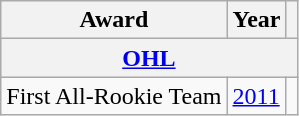<table class="wikitable">
<tr>
<th>Award</th>
<th>Year</th>
<th></th>
</tr>
<tr ALIGN="center" bgcolor="#e0e0e0">
<th colspan="3"><a href='#'>OHL</a></th>
</tr>
<tr>
<td>First All-Rookie Team</td>
<td><a href='#'>2011</a></td>
<td></td>
</tr>
</table>
